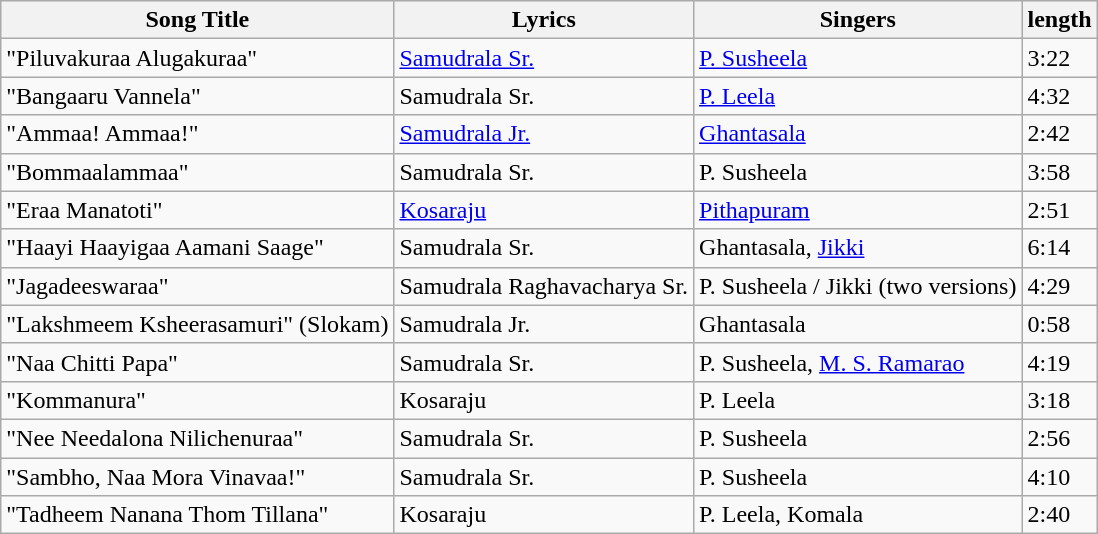<table class="wikitable">
<tr>
<th>Song Title</th>
<th>Lyrics</th>
<th>Singers</th>
<th>length</th>
</tr>
<tr>
<td>"Piluvakuraa Alugakuraa"</td>
<td><a href='#'>Samudrala Sr.</a></td>
<td><a href='#'>P. Susheela</a></td>
<td>3:22</td>
</tr>
<tr>
<td>"Bangaaru Vannela"</td>
<td>Samudrala Sr.</td>
<td><a href='#'>P. Leela</a></td>
<td>4:32</td>
</tr>
<tr>
<td>"Ammaa! Ammaa!"</td>
<td><a href='#'>Samudrala Jr.</a></td>
<td><a href='#'>Ghantasala</a></td>
<td>2:42</td>
</tr>
<tr>
<td>"Bommaalammaa"</td>
<td>Samudrala Sr.</td>
<td>P. Susheela</td>
<td>3:58</td>
</tr>
<tr>
<td>"Eraa Manatoti"</td>
<td><a href='#'>Kosaraju</a></td>
<td><a href='#'>Pithapuram</a></td>
<td>2:51</td>
</tr>
<tr>
<td>"Haayi Haayigaa Aamani Saage"</td>
<td>Samudrala Sr.</td>
<td>Ghantasala, <a href='#'>Jikki</a></td>
<td>6:14</td>
</tr>
<tr>
<td>"Jagadeeswaraa"</td>
<td>Samudrala Raghavacharya Sr.</td>
<td>P. Susheela / Jikki (two versions)</td>
<td>4:29</td>
</tr>
<tr>
<td>"Lakshmeem Ksheerasamuri" (Slokam)</td>
<td>Samudrala Jr.</td>
<td>Ghantasala</td>
<td>0:58</td>
</tr>
<tr>
<td>"Naa Chitti Papa"</td>
<td>Samudrala Sr.</td>
<td>P. Susheela, <a href='#'>M. S. Ramarao</a></td>
<td>4:19</td>
</tr>
<tr>
<td>"Kommanura"</td>
<td>Kosaraju</td>
<td>P. Leela</td>
<td>3:18</td>
</tr>
<tr>
<td>"Nee Needalona Nilichenuraa"</td>
<td>Samudrala Sr.</td>
<td>P. Susheela</td>
<td>2:56</td>
</tr>
<tr>
<td>"Sambho, Naa Mora Vinavaa!"</td>
<td>Samudrala Sr.</td>
<td>P. Susheela</td>
<td>4:10</td>
</tr>
<tr>
<td>"Tadheem Nanana Thom Tillana"</td>
<td>Kosaraju</td>
<td>P. Leela, Komala</td>
<td>2:40</td>
</tr>
</table>
